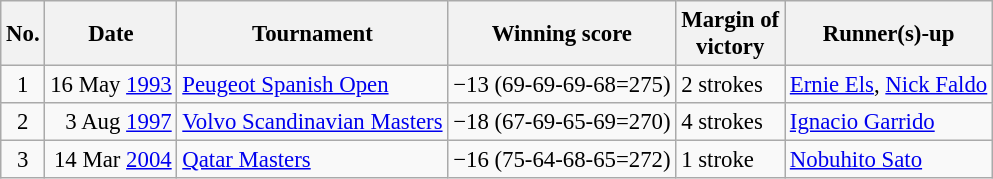<table class="wikitable" style="font-size:95%;">
<tr>
<th>No.</th>
<th>Date</th>
<th>Tournament</th>
<th>Winning score</th>
<th>Margin of<br>victory</th>
<th>Runner(s)-up</th>
</tr>
<tr>
<td align=center>1</td>
<td align=right>16 May <a href='#'>1993</a></td>
<td><a href='#'>Peugeot Spanish Open</a></td>
<td>−13 (69-69-69-68=275)</td>
<td>2 strokes</td>
<td> <a href='#'>Ernie Els</a>,  <a href='#'>Nick Faldo</a></td>
</tr>
<tr>
<td align=center>2</td>
<td align=right>3 Aug <a href='#'>1997</a></td>
<td><a href='#'>Volvo Scandinavian Masters</a></td>
<td>−18 (67-69-65-69=270)</td>
<td>4 strokes</td>
<td> <a href='#'>Ignacio Garrido</a></td>
</tr>
<tr>
<td align=center>3</td>
<td align=right>14 Mar <a href='#'>2004</a></td>
<td><a href='#'>Qatar Masters</a></td>
<td>−16 (75-64-68-65=272)</td>
<td>1 stroke</td>
<td> <a href='#'>Nobuhito Sato</a></td>
</tr>
</table>
